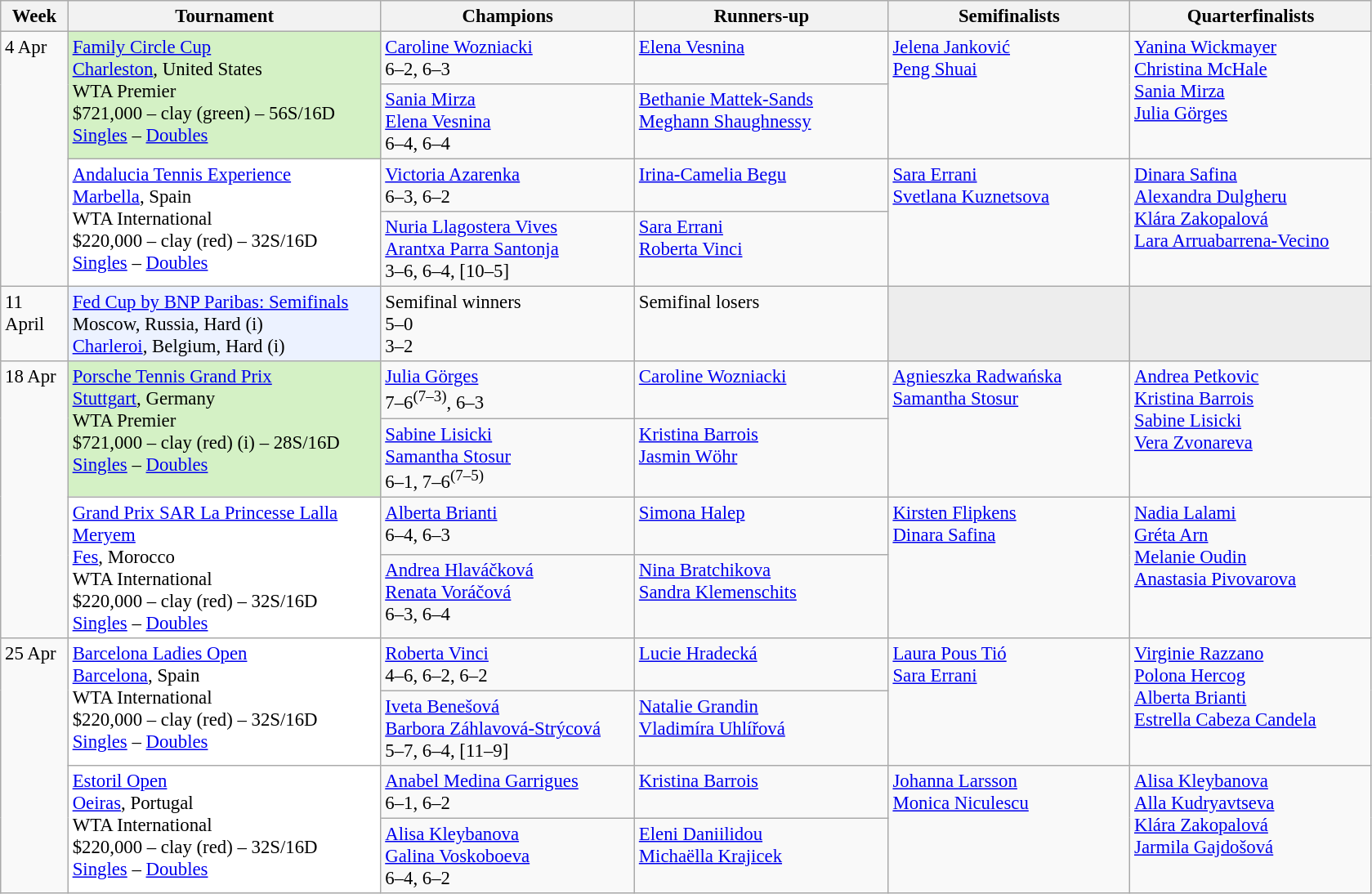<table class=wikitable style=font-size:95%>
<tr>
<th style="width:48px;">Week</th>
<th style="width:248px;">Tournament</th>
<th style="width:200px;">Champions</th>
<th style="width:200px;">Runners-up</th>
<th style="width:190px;">Semifinalists</th>
<th style="width:190px;">Quarterfinalists</th>
</tr>
<tr valign=top>
<td rowspan=4>4 Apr</td>
<td style="background:#d4f1c5;" rowspan=2><a href='#'>Family Circle Cup</a><br> <a href='#'>Charleston</a>, United States<br>WTA Premier <br>$721,000 – clay (green) – 56S/16D<br><a href='#'>Singles</a> – <a href='#'>Doubles</a></td>
<td> <a href='#'>Caroline Wozniacki</a><br>6–2, 6–3</td>
<td> <a href='#'>Elena Vesnina</a></td>
<td rowspan=2> <a href='#'>Jelena Janković</a><br>  <a href='#'>Peng Shuai</a></td>
<td rowspan=2> <a href='#'>Yanina Wickmayer</a> <br>  <a href='#'>Christina McHale</a>  <br>  <a href='#'>Sania Mirza</a> <br>  <a href='#'>Julia Görges</a></td>
</tr>
<tr valign=top>
<td> <a href='#'>Sania Mirza</a> <br> <a href='#'>Elena Vesnina</a><br>6–4, 6–4</td>
<td> <a href='#'>Bethanie Mattek-Sands</a><br> <a href='#'>Meghann Shaughnessy</a></td>
</tr>
<tr valign=top>
<td bgcolor=#ffffff rowspan=2><a href='#'>Andalucia Tennis Experience</a><br> <a href='#'>Marbella</a>, Spain<br>WTA International <br>$220,000 – clay (red) – 32S/16D<br><a href='#'>Singles</a> – <a href='#'>Doubles</a></td>
<td> <a href='#'>Victoria Azarenka</a><br>6–3, 6–2</td>
<td> <a href='#'>Irina-Camelia Begu</a></td>
<td rowspan=2> <a href='#'>Sara Errani</a><br> <a href='#'>Svetlana Kuznetsova</a></td>
<td rowspan=2> <a href='#'>Dinara Safina</a><br>  <a href='#'>Alexandra Dulgheru</a><br> <a href='#'>Klára Zakopalová</a><br>  <a href='#'>Lara Arruabarrena-Vecino</a></td>
</tr>
<tr valign=top>
<td> <a href='#'>Nuria Llagostera Vives</a> <br>  <a href='#'>Arantxa Parra Santonja</a><br> 3–6, 6–4, [10–5]</td>
<td> <a href='#'>Sara Errani</a> <br>  <a href='#'>Roberta Vinci</a></td>
</tr>
<tr valign=top>
<td>11 April</td>
<td bgcolor=#ECF2FF><a href='#'>Fed Cup by BNP Paribas: Semifinals</a> <br> Moscow, Russia, Hard (i) <br> <a href='#'>Charleroi</a>, Belgium, Hard (i)</td>
<td>Semifinal winners <br> 5–0 <br> 3–2  <br></td>
<td>Semifinal losers <br><br></td>
<td bgcolor=#ededed></td>
<td bgcolor=#ededed></td>
</tr>
<tr valign=top>
<td rowspan=4>18 Apr</td>
<td style="background:#d4f1c5;" rowspan=2><a href='#'>Porsche Tennis Grand Prix</a><br> <a href='#'>Stuttgart</a>, Germany<br>WTA Premier <br>$721,000 – clay (red) (i) – 28S/16D<br><a href='#'>Singles</a> – <a href='#'>Doubles</a></td>
<td> <a href='#'>Julia Görges</a><br>7–6<sup>(7–3)</sup>, 6–3</td>
<td> <a href='#'>Caroline Wozniacki</a></td>
<td rowspan=2> <a href='#'>Agnieszka Radwańska</a> <br> <a href='#'>Samantha Stosur</a></td>
<td rowspan=2> <a href='#'>Andrea Petkovic</a> <br> <a href='#'>Kristina Barrois</a> <br> <a href='#'>Sabine Lisicki</a>  <br>  <a href='#'>Vera Zvonareva</a></td>
</tr>
<tr valign=top>
<td> <a href='#'>Sabine Lisicki</a> <br>  <a href='#'>Samantha Stosur</a><br> 6–1, 7–6<sup>(7–5)</sup></td>
<td> <a href='#'>Kristina Barrois</a> <br> <a href='#'>Jasmin Wöhr</a></td>
</tr>
<tr valign=top>
<td bgcolor=#ffffff rowspan=2><a href='#'>Grand Prix SAR La Princesse Lalla Meryem</a><br> <a href='#'>Fes</a>, Morocco<br>WTA International <br>$220,000 – clay (red) – 32S/16D<br><a href='#'>Singles</a> – <a href='#'>Doubles</a></td>
<td> <a href='#'>Alberta Brianti</a><br>6–4, 6–3</td>
<td> <a href='#'>Simona Halep</a></td>
<td rowspan=2> <a href='#'>Kirsten Flipkens</a> <br>  <a href='#'>Dinara Safina</a></td>
<td rowspan=2> <a href='#'>Nadia Lalami</a><br> <a href='#'>Gréta Arn</a><br> <a href='#'>Melanie Oudin</a> <br>  <a href='#'>Anastasia Pivovarova</a></td>
</tr>
<tr valign=top>
<td> <a href='#'>Andrea Hlaváčková</a> <br>  <a href='#'>Renata Voráčová</a><br> 6–3, 6–4</td>
<td> <a href='#'>Nina Bratchikova</a> <br>  <a href='#'>Sandra Klemenschits</a></td>
</tr>
<tr valign=top>
<td rowspan=4>25 Apr</td>
<td bgcolor=#ffffff rowspan=2><a href='#'>Barcelona Ladies Open</a><br> <a href='#'>Barcelona</a>, Spain<br>WTA International <br>$220,000 – clay (red) – 32S/16D<br><a href='#'>Singles</a> – <a href='#'>Doubles</a></td>
<td> <a href='#'>Roberta Vinci</a> <br> 4–6, 6–2, 6–2</td>
<td> <a href='#'>Lucie Hradecká</a></td>
<td rowspan=2> <a href='#'>Laura Pous Tió</a><br>  <a href='#'>Sara Errani</a></td>
<td rowspan=2> <a href='#'>Virginie Razzano</a> <br> <a href='#'>Polona Hercog</a> <br> <a href='#'>Alberta Brianti</a> <br>  <a href='#'>Estrella Cabeza Candela</a></td>
</tr>
<tr valign=top>
<td> <a href='#'>Iveta Benešová</a> <br>  <a href='#'>Barbora Záhlavová-Strýcová</a><br> 5–7, 6–4, [11–9]</td>
<td> <a href='#'>Natalie Grandin</a> <br>  <a href='#'>Vladimíra Uhlířová</a></td>
</tr>
<tr valign=top>
<td bgcolor=#ffffff rowspan=2><a href='#'>Estoril Open</a><br> <a href='#'>Oeiras</a>, Portugal<br>WTA International <br>$220,000 – clay (red) – 32S/16D<br><a href='#'>Singles</a> – <a href='#'>Doubles</a></td>
<td> <a href='#'>Anabel Medina Garrigues</a> <br> 6–1, 6–2</td>
<td> <a href='#'>Kristina Barrois</a></td>
<td rowspan=2> <a href='#'>Johanna Larsson</a><br>  <a href='#'>Monica Niculescu</a></td>
<td rowspan=2> <a href='#'>Alisa Kleybanova</a> <br> <a href='#'>Alla Kudryavtseva</a>  <br> <a href='#'>Klára Zakopalová</a> <br>  <a href='#'>Jarmila Gajdošová</a></td>
</tr>
<tr valign=top>
<td> <a href='#'>Alisa Kleybanova</a> <br>  <a href='#'>Galina Voskoboeva</a><br> 6–4, 6–2</td>
<td> <a href='#'>Eleni Daniilidou</a> <br>  <a href='#'>Michaëlla Krajicek</a></td>
</tr>
</table>
